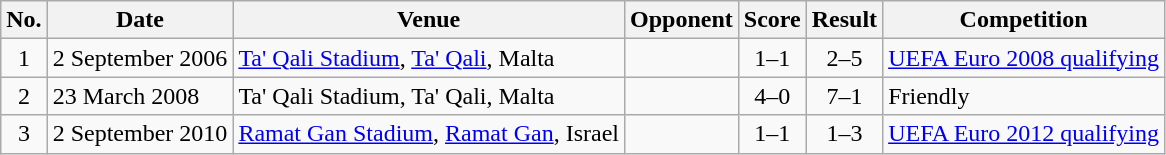<table class="wikitable sortable">
<tr>
<th scope="col">No.</th>
<th scope="col">Date</th>
<th scope="col">Venue</th>
<th scope="col">Opponent</th>
<th scope="col">Score</th>
<th scope="col">Result</th>
<th scope="col">Competition</th>
</tr>
<tr>
<td style="text-align:center">1</td>
<td>2 September 2006</td>
<td><a href='#'>Ta' Qali Stadium</a>, <a href='#'>Ta' Qali</a>, Malta</td>
<td></td>
<td style="text-align:center">1–1</td>
<td style="text-align:center">2–5</td>
<td><a href='#'>UEFA Euro 2008 qualifying</a></td>
</tr>
<tr>
<td style="text-align:center">2</td>
<td>23 March 2008</td>
<td>Ta' Qali Stadium, Ta' Qali, Malta</td>
<td></td>
<td style="text-align:center">4–0</td>
<td style="text-align:center">7–1</td>
<td>Friendly</td>
</tr>
<tr>
<td style="text-align:center">3</td>
<td>2 September 2010</td>
<td><a href='#'>Ramat Gan Stadium</a>, <a href='#'>Ramat Gan</a>, Israel</td>
<td></td>
<td style="text-align:center">1–1</td>
<td style="text-align:center">1–3</td>
<td><a href='#'>UEFA Euro 2012 qualifying</a></td>
</tr>
</table>
